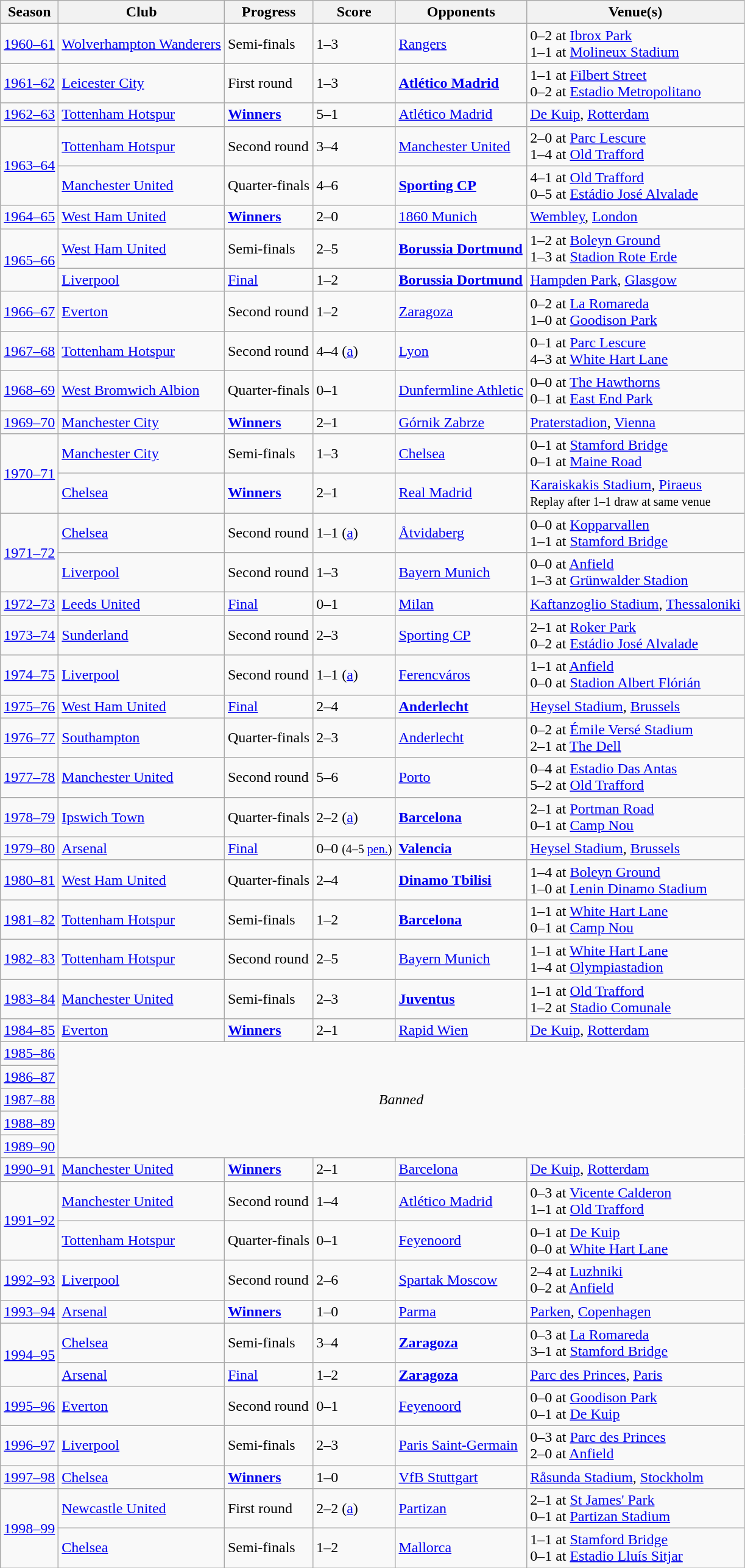<table class="wikitable">
<tr>
<th>Season</th>
<th>Club</th>
<th>Progress</th>
<th>Score</th>
<th>Opponents</th>
<th>Venue(s)</th>
</tr>
<tr>
<td><a href='#'>1960–61</a></td>
<td><a href='#'>Wolverhampton Wanderers</a></td>
<td>Semi-finals</td>
<td>1–3</td>
<td> <a href='#'>Rangers</a></td>
<td>0–2 at <a href='#'>Ibrox Park</a><br>1–1 at <a href='#'>Molineux Stadium</a></td>
</tr>
<tr>
<td><a href='#'>1961–62</a></td>
<td><a href='#'>Leicester City</a></td>
<td>First round</td>
<td>1–3</td>
<td><strong> <a href='#'>Atlético Madrid</a></strong></td>
<td>1–1 at <a href='#'>Filbert Street</a><br>0–2 at <a href='#'>Estadio Metropolitano</a></td>
</tr>
<tr>
<td><a href='#'>1962–63</a></td>
<td><a href='#'>Tottenham Hotspur</a></td>
<td><strong><a href='#'>Winners</a></strong></td>
<td>5–1</td>
<td> <a href='#'>Atlético Madrid</a></td>
<td><a href='#'>De Kuip</a>, <a href='#'>Rotterdam</a></td>
</tr>
<tr>
<td rowspan=2><a href='#'>1963–64</a></td>
<td><a href='#'>Tottenham Hotspur</a></td>
<td>Second round</td>
<td>3–4</td>
<td> <a href='#'>Manchester United</a></td>
<td>2–0 at <a href='#'>Parc Lescure</a><br>1–4 at <a href='#'>Old Trafford</a></td>
</tr>
<tr>
<td><a href='#'>Manchester United</a></td>
<td>Quarter-finals</td>
<td>4–6</td>
<td><strong> <a href='#'>Sporting CP</a></strong></td>
<td>4–1 at <a href='#'>Old Trafford</a><br>0–5 at <a href='#'>Estádio José Alvalade</a></td>
</tr>
<tr>
<td><a href='#'>1964–65</a></td>
<td><a href='#'>West Ham United</a></td>
<td><strong><a href='#'>Winners</a></strong></td>
<td>2–0</td>
<td> <a href='#'>1860 Munich</a></td>
<td><a href='#'>Wembley</a>, <a href='#'>London</a></td>
</tr>
<tr>
<td rowspan=2><a href='#'>1965–66</a></td>
<td><a href='#'>West Ham United</a></td>
<td>Semi-finals</td>
<td>2–5</td>
<td><strong> <a href='#'>Borussia Dortmund</a></strong></td>
<td>1–2 at <a href='#'>Boleyn Ground</a><br>1–3 at <a href='#'>Stadion Rote Erde</a></td>
</tr>
<tr>
<td><a href='#'>Liverpool</a></td>
<td><a href='#'>Final</a></td>
<td>1–2<br></td>
<td><strong> <a href='#'>Borussia Dortmund</a></strong></td>
<td><a href='#'>Hampden Park</a>, <a href='#'>Glasgow</a></td>
</tr>
<tr>
<td><a href='#'>1966–67</a></td>
<td><a href='#'>Everton</a></td>
<td>Second round</td>
<td>1–2</td>
<td> <a href='#'>Zaragoza</a></td>
<td>0–2 at <a href='#'>La Romareda</a><br>1–0 at <a href='#'>Goodison Park</a></td>
</tr>
<tr>
<td><a href='#'>1967–68</a></td>
<td><a href='#'>Tottenham Hotspur</a></td>
<td>Second round</td>
<td>4–4 (<a href='#'>a</a>)</td>
<td> <a href='#'>Lyon</a></td>
<td>0–1 at <a href='#'>Parc Lescure</a><br>4–3 at <a href='#'>White Hart Lane</a></td>
</tr>
<tr>
<td><a href='#'>1968–69</a></td>
<td><a href='#'>West Bromwich Albion</a></td>
<td>Quarter-finals</td>
<td>0–1</td>
<td> <a href='#'>Dunfermline Athletic</a></td>
<td>0–0 at <a href='#'>The Hawthorns</a><br>0–1 at <a href='#'>East End Park</a></td>
</tr>
<tr>
<td><a href='#'>1969–70</a></td>
<td><a href='#'>Manchester City</a></td>
<td><strong><a href='#'>Winners</a></strong></td>
<td>2–1</td>
<td> <a href='#'>Górnik Zabrze</a></td>
<td><a href='#'>Praterstadion</a>, <a href='#'>Vienna</a></td>
</tr>
<tr>
<td rowspan=2><a href='#'>1970–71</a></td>
<td><a href='#'>Manchester City</a></td>
<td>Semi-finals</td>
<td>1–3</td>
<td> <a href='#'>Chelsea</a></td>
<td>0–1 at <a href='#'>Stamford Bridge</a><br>0–1 at <a href='#'>Maine Road</a></td>
</tr>
<tr>
<td><a href='#'>Chelsea</a></td>
<td><strong><a href='#'>Winners</a></strong></td>
<td>2–1</td>
<td> <a href='#'>Real Madrid</a></td>
<td><a href='#'>Karaiskakis Stadium</a>, <a href='#'>Piraeus</a><br><small>Replay after 1–1 draw at same venue</small></td>
</tr>
<tr>
<td rowspan=2><a href='#'>1971–72</a></td>
<td><a href='#'>Chelsea</a></td>
<td>Second round</td>
<td>1–1 (<a href='#'>a</a>)</td>
<td> <a href='#'>Åtvidaberg</a></td>
<td>0–0 at <a href='#'>Kopparvallen</a><br>1–1 at <a href='#'>Stamford Bridge</a></td>
</tr>
<tr>
<td><a href='#'>Liverpool</a></td>
<td>Second round</td>
<td>1–3</td>
<td> <a href='#'>Bayern Munich</a></td>
<td>0–0 at <a href='#'>Anfield</a><br>1–3 at <a href='#'>Grünwalder Stadion</a></td>
</tr>
<tr>
<td><a href='#'>1972–73</a></td>
<td><a href='#'>Leeds United</a></td>
<td><a href='#'>Final</a></td>
<td>0–1</td>
<td> <a href='#'>Milan</a></td>
<td><a href='#'>Kaftanzoglio Stadium</a>, <a href='#'>Thessaloniki</a></td>
</tr>
<tr>
<td><a href='#'>1973–74</a></td>
<td><a href='#'>Sunderland</a></td>
<td>Second round</td>
<td>2–3</td>
<td> <a href='#'>Sporting CP</a></td>
<td>2–1 at <a href='#'>Roker Park</a><br>0–2 at <a href='#'>Estádio José Alvalade</a></td>
</tr>
<tr>
<td><a href='#'>1974–75</a></td>
<td><a href='#'>Liverpool</a></td>
<td>Second round</td>
<td>1–1 (<a href='#'>a</a>)</td>
<td> <a href='#'>Ferencváros</a></td>
<td>1–1 at <a href='#'>Anfield</a><br>0–0 at <a href='#'>Stadion Albert Flórián</a></td>
</tr>
<tr>
<td><a href='#'>1975–76</a></td>
<td><a href='#'>West Ham United</a></td>
<td><a href='#'>Final</a></td>
<td>2–4</td>
<td><strong> <a href='#'>Anderlecht</a></strong></td>
<td><a href='#'>Heysel Stadium</a>, <a href='#'>Brussels</a></td>
</tr>
<tr>
<td><a href='#'>1976–77</a></td>
<td><a href='#'>Southampton</a></td>
<td>Quarter-finals</td>
<td>2–3</td>
<td> <a href='#'>Anderlecht</a></td>
<td>0–2 at <a href='#'>Émile Versé Stadium</a><br>2–1 at <a href='#'>The Dell</a></td>
</tr>
<tr>
<td><a href='#'>1977–78</a></td>
<td><a href='#'>Manchester United</a></td>
<td>Second round</td>
<td>5–6</td>
<td> <a href='#'>Porto</a></td>
<td>0–4 at <a href='#'>Estadio Das Antas</a><br>5–2 at <a href='#'>Old Trafford</a></td>
</tr>
<tr>
<td><a href='#'>1978–79</a></td>
<td><a href='#'>Ipswich Town</a></td>
<td>Quarter-finals</td>
<td>2–2 (<a href='#'>a</a>)</td>
<td><strong> <a href='#'>Barcelona</a></strong></td>
<td>2–1 at <a href='#'>Portman Road</a><br>0–1 at <a href='#'>Camp Nou</a></td>
</tr>
<tr>
<td><a href='#'>1979–80</a></td>
<td><a href='#'>Arsenal</a></td>
<td><a href='#'>Final</a></td>
<td>0–0  <small>(4–5 <a href='#'>pen.</a>)</small></td>
<td><strong> <a href='#'>Valencia</a></strong></td>
<td><a href='#'>Heysel Stadium</a>, <a href='#'>Brussels</a></td>
</tr>
<tr>
<td><a href='#'>1980–81</a></td>
<td><a href='#'>West Ham United</a></td>
<td>Quarter-finals</td>
<td>2–4</td>
<td><strong> <a href='#'>Dinamo Tbilisi</a></strong></td>
<td>1–4 at <a href='#'>Boleyn Ground</a><br>1–0 at <a href='#'>Lenin Dinamo Stadium</a></td>
</tr>
<tr>
<td><a href='#'>1981–82</a></td>
<td><a href='#'>Tottenham Hotspur</a></td>
<td>Semi-finals</td>
<td>1–2</td>
<td><strong> <a href='#'>Barcelona</a></strong></td>
<td>1–1 at <a href='#'>White Hart Lane</a><br>0–1 at <a href='#'>Camp Nou</a></td>
</tr>
<tr>
<td><a href='#'>1982–83</a></td>
<td><a href='#'>Tottenham Hotspur</a></td>
<td>Second round</td>
<td>2–5</td>
<td> <a href='#'>Bayern Munich</a></td>
<td>1–1 at <a href='#'>White Hart Lane</a><br>1–4 at <a href='#'>Olympiastadion</a></td>
</tr>
<tr>
<td><a href='#'>1983–84</a></td>
<td><a href='#'>Manchester United</a></td>
<td>Semi-finals</td>
<td>2–3</td>
<td><strong> <a href='#'>Juventus</a></strong></td>
<td>1–1 at <a href='#'>Old Trafford</a><br>1–2 at <a href='#'>Stadio Comunale</a></td>
</tr>
<tr>
<td><a href='#'>1984–85</a></td>
<td><a href='#'>Everton</a></td>
<td><strong><a href='#'>Winners</a></strong></td>
<td>2–1</td>
<td> <a href='#'>Rapid Wien</a></td>
<td><a href='#'>De Kuip</a>, <a href='#'>Rotterdam</a></td>
</tr>
<tr>
<td><a href='#'>1985–86</a></td>
<td colspan=5 rowspan=5 align=center><em>Banned</em></td>
</tr>
<tr>
<td><a href='#'>1986–87</a></td>
</tr>
<tr>
<td><a href='#'>1987–88</a></td>
</tr>
<tr>
<td><a href='#'>1988–89</a></td>
</tr>
<tr>
<td><a href='#'>1989–90</a></td>
</tr>
<tr>
<td><a href='#'>1990–91</a></td>
<td><a href='#'>Manchester United</a></td>
<td><strong><a href='#'>Winners</a></strong></td>
<td>2–1</td>
<td> <a href='#'>Barcelona</a></td>
<td><a href='#'>De Kuip</a>, <a href='#'>Rotterdam</a></td>
</tr>
<tr>
<td rowspan=2><a href='#'>1991–92</a></td>
<td><a href='#'>Manchester United</a></td>
<td>Second round</td>
<td>1–4</td>
<td> <a href='#'>Atlético Madrid</a></td>
<td>0–3 at <a href='#'>Vicente Calderon</a><br>1–1 at <a href='#'>Old Trafford</a></td>
</tr>
<tr>
<td><a href='#'>Tottenham Hotspur</a></td>
<td>Quarter-finals</td>
<td>0–1</td>
<td> <a href='#'>Feyenoord</a></td>
<td>0–1 at <a href='#'>De Kuip</a><br>0–0 at <a href='#'>White Hart Lane</a></td>
</tr>
<tr>
<td><a href='#'>1992–93</a></td>
<td><a href='#'>Liverpool</a></td>
<td>Second round</td>
<td>2–6</td>
<td> <a href='#'>Spartak Moscow</a></td>
<td>2–4 at <a href='#'>Luzhniki</a><br>0–2 at <a href='#'>Anfield</a></td>
</tr>
<tr>
<td><a href='#'>1993–94</a></td>
<td><a href='#'>Arsenal</a></td>
<td><strong><a href='#'>Winners</a></strong></td>
<td>1–0</td>
<td> <a href='#'>Parma</a></td>
<td><a href='#'>Parken</a>, <a href='#'>Copenhagen</a></td>
</tr>
<tr>
<td rowspan=2><a href='#'>1994–95</a></td>
<td><a href='#'>Chelsea</a></td>
<td>Semi-finals</td>
<td>3–4</td>
<td><strong> <a href='#'>Zaragoza</a></strong></td>
<td>0–3 at <a href='#'>La Romareda</a><br>3–1 at <a href='#'>Stamford Bridge</a></td>
</tr>
<tr>
<td><a href='#'>Arsenal</a></td>
<td><a href='#'>Final</a></td>
<td>1–2<br><small></small></td>
<td><strong> <a href='#'>Zaragoza</a></strong></td>
<td><a href='#'>Parc des Princes</a>, <a href='#'>Paris</a></td>
</tr>
<tr>
<td><a href='#'>1995–96</a></td>
<td><a href='#'>Everton</a></td>
<td>Second round</td>
<td>0–1</td>
<td> <a href='#'>Feyenoord</a></td>
<td>0–0 at <a href='#'>Goodison Park</a><br>0–1 at <a href='#'>De Kuip</a></td>
</tr>
<tr>
<td><a href='#'>1996–97</a></td>
<td><a href='#'>Liverpool</a></td>
<td>Semi-finals</td>
<td>2–3</td>
<td> <a href='#'>Paris Saint-Germain</a></td>
<td>0–3 at <a href='#'>Parc des Princes</a><br>2–0 at <a href='#'>Anfield</a></td>
</tr>
<tr>
<td><a href='#'>1997–98</a></td>
<td><a href='#'>Chelsea</a></td>
<td><strong><a href='#'>Winners</a></strong></td>
<td>1–0</td>
<td> <a href='#'>VfB Stuttgart</a></td>
<td><a href='#'>Råsunda Stadium</a>, <a href='#'>Stockholm</a></td>
</tr>
<tr>
<td rowspan=2><a href='#'>1998–99</a></td>
<td><a href='#'>Newcastle United</a></td>
<td>First round</td>
<td>2–2 (<a href='#'>a</a>)</td>
<td> <a href='#'>Partizan</a></td>
<td>2–1 at <a href='#'>St James' Park</a><br>0–1 at <a href='#'>Partizan Stadium</a></td>
</tr>
<tr>
<td><a href='#'>Chelsea</a></td>
<td>Semi-finals</td>
<td>1–2</td>
<td> <a href='#'>Mallorca</a></td>
<td>1–1 at <a href='#'>Stamford Bridge</a><br>0–1 at <a href='#'>Estadio Lluís Sitjar</a></td>
</tr>
</table>
